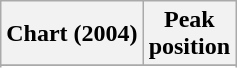<table class="wikitable sortable plainrowheaders" style="text-align:center">
<tr>
<th scope="col">Chart (2004)</th>
<th scope="col">Peak<br> position</th>
</tr>
<tr>
</tr>
<tr>
</tr>
<tr>
</tr>
</table>
